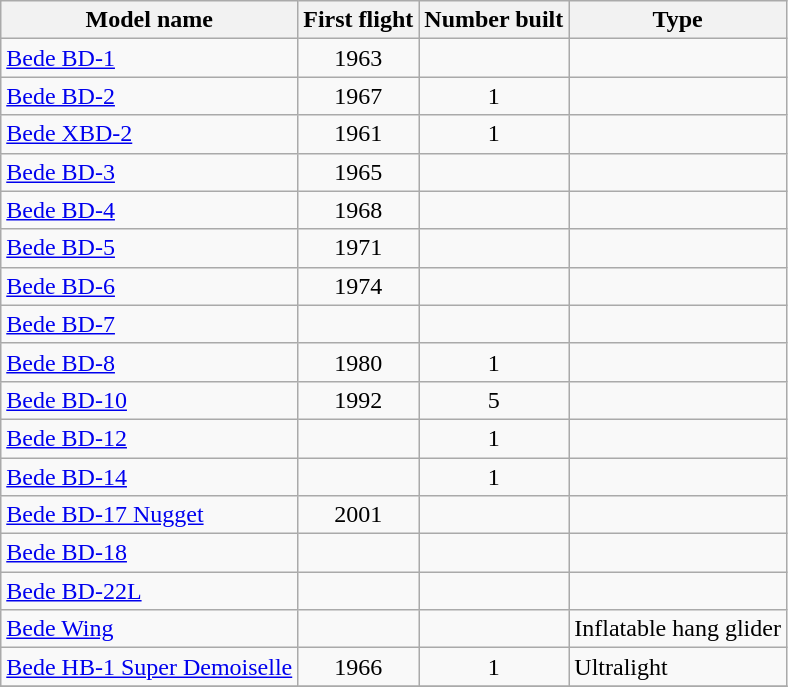<table class="wikitable sortable">
<tr>
<th>Model name</th>
<th>First flight</th>
<th>Number built</th>
<th>Type</th>
</tr>
<tr>
<td align=left><a href='#'>Bede BD-1</a></td>
<td align=center>1963</td>
<td align=center></td>
<td align=left></td>
</tr>
<tr>
<td align=left><a href='#'>Bede BD-2</a></td>
<td align=center>1967</td>
<td align=center>1</td>
<td align=left></td>
</tr>
<tr>
<td align=left><a href='#'>Bede XBD-2</a></td>
<td align=center>1961</td>
<td align=center>1</td>
<td align=left></td>
</tr>
<tr>
<td align=left><a href='#'>Bede BD-3</a></td>
<td align=center>1965</td>
<td align=center></td>
<td align=left></td>
</tr>
<tr>
<td align=left><a href='#'>Bede BD-4</a></td>
<td align=center>1968</td>
<td align=center></td>
<td align=left></td>
</tr>
<tr>
<td align=left><a href='#'>Bede BD-5</a></td>
<td align=center>1971</td>
<td align=center></td>
<td align=left></td>
</tr>
<tr>
<td align=left><a href='#'>Bede BD-6</a></td>
<td align=center>1974</td>
<td align=center></td>
<td align=left></td>
</tr>
<tr>
<td align=left><a href='#'>Bede BD-7</a></td>
<td align=center></td>
<td align=center></td>
<td align=left></td>
</tr>
<tr>
<td align=left><a href='#'>Bede BD-8</a></td>
<td align=center>1980</td>
<td align=center>1</td>
<td align=left></td>
</tr>
<tr>
<td align=left><a href='#'>Bede BD-10</a></td>
<td align=center>1992</td>
<td align=center>5</td>
<td align=left></td>
</tr>
<tr>
<td align=left><a href='#'>Bede BD-12</a></td>
<td align=center></td>
<td align=center>1</td>
<td align=left></td>
</tr>
<tr>
<td align=left><a href='#'>Bede BD-14</a></td>
<td align=center></td>
<td align=center>1</td>
<td align=left></td>
</tr>
<tr>
<td align=left><a href='#'>Bede BD-17 Nugget</a></td>
<td align=center>2001</td>
<td align=center></td>
<td align=left></td>
</tr>
<tr>
<td align=left><a href='#'>Bede BD-18</a></td>
<td align=center></td>
<td align=center></td>
<td align=left></td>
</tr>
<tr>
<td align=left><a href='#'>Bede BD-22L</a></td>
<td align=center></td>
<td align=center></td>
<td align=left></td>
</tr>
<tr>
<td align=left><a href='#'>Bede Wing</a></td>
<td align=center></td>
<td align=center></td>
<td align=left>Inflatable hang glider</td>
</tr>
<tr>
<td align=left><a href='#'>Bede HB-1 Super Demoiselle</a></td>
<td align=center>1966</td>
<td align=center>1</td>
<td align=left>Ultralight</td>
</tr>
<tr>
</tr>
</table>
